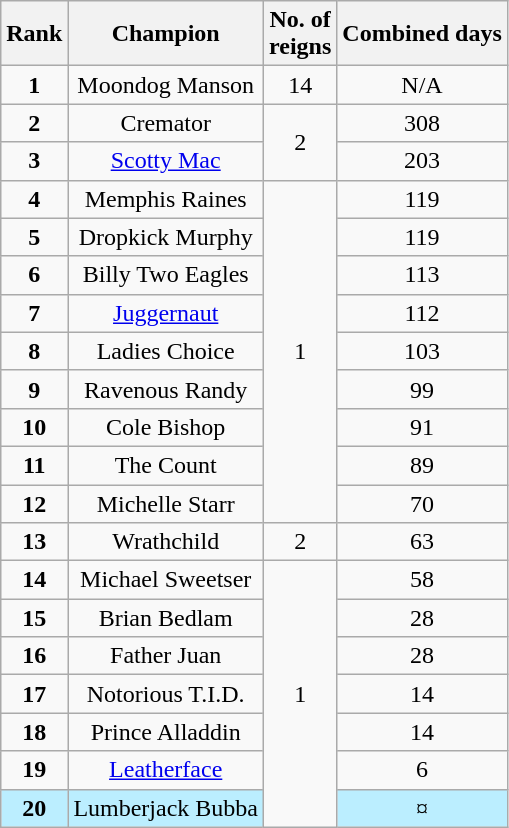<table class="wikitable sortable" style="text-align: center">
<tr>
<th>Rank</th>
<th>Champion</th>
<th>No. of<br>reigns</th>
<th>Combined days</th>
</tr>
<tr>
<td><strong>1</strong></td>
<td>Moondog Manson</td>
<td>14</td>
<td>N/A</td>
</tr>
<tr>
<td><strong>2</strong></td>
<td>Cremator</td>
<td rowspan=2>2</td>
<td>308</td>
</tr>
<tr>
<td><strong>3</strong></td>
<td><a href='#'>Scotty Mac</a></td>
<td>203</td>
</tr>
<tr>
<td><strong>4</strong></td>
<td>Memphis Raines</td>
<td rowspan=9>1</td>
<td>119</td>
</tr>
<tr>
<td><strong>5</strong></td>
<td>Dropkick Murphy</td>
<td>119</td>
</tr>
<tr>
<td><strong>6</strong></td>
<td>Billy Two Eagles</td>
<td>113</td>
</tr>
<tr>
<td><strong>7</strong></td>
<td><a href='#'>Juggernaut</a></td>
<td>112</td>
</tr>
<tr>
<td><strong>8</strong></td>
<td>Ladies Choice</td>
<td>103</td>
</tr>
<tr>
<td><strong>9</strong></td>
<td>Ravenous Randy</td>
<td>99</td>
</tr>
<tr>
<td><strong>10</strong></td>
<td>Cole Bishop</td>
<td>91</td>
</tr>
<tr>
<td><strong>11</strong></td>
<td>The Count</td>
<td>89</td>
</tr>
<tr>
<td><strong>12</strong></td>
<td>Michelle Starr</td>
<td>70</td>
</tr>
<tr>
<td><strong>13</strong></td>
<td>Wrathchild</td>
<td>2</td>
<td>63</td>
</tr>
<tr>
<td><strong>14</strong></td>
<td>Michael Sweetser</td>
<td rowspan=7>1</td>
<td>58</td>
</tr>
<tr>
<td><strong>15</strong></td>
<td>Brian Bedlam</td>
<td>28</td>
</tr>
<tr>
<td><strong>16</strong></td>
<td>Father Juan</td>
<td>28</td>
</tr>
<tr>
<td><strong>17</strong></td>
<td>Notorious T.I.D.</td>
<td>14</td>
</tr>
<tr>
<td><strong>18</strong></td>
<td>Prince Alladdin</td>
<td>14</td>
</tr>
<tr>
<td><strong>19</strong></td>
<td><a href='#'>Leatherface</a></td>
<td>6</td>
</tr>
<tr style="background-color:#bbeeff">
<td><strong>20</strong></td>
<td>Lumberjack Bubba</td>
<td>¤</td>
</tr>
</table>
